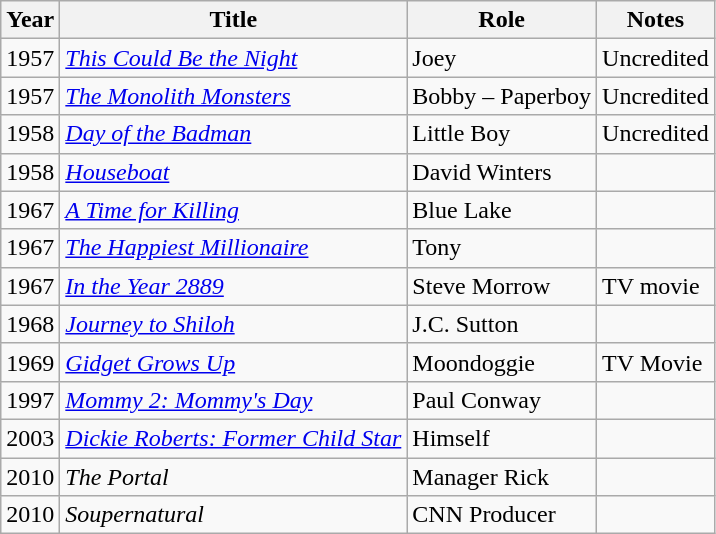<table class="wikitable">
<tr>
<th>Year</th>
<th>Title</th>
<th>Role</th>
<th>Notes</th>
</tr>
<tr>
<td>1957</td>
<td><em><a href='#'>This Could Be the Night</a></em></td>
<td>Joey</td>
<td>Uncredited</td>
</tr>
<tr>
<td>1957</td>
<td><em><a href='#'>The Monolith Monsters</a></em></td>
<td>Bobby – Paperboy</td>
<td>Uncredited</td>
</tr>
<tr>
<td>1958</td>
<td><em><a href='#'>Day of the Badman</a></em></td>
<td>Little Boy</td>
<td>Uncredited</td>
</tr>
<tr>
<td>1958</td>
<td><em><a href='#'>Houseboat</a></em></td>
<td>David Winters</td>
<td></td>
</tr>
<tr>
<td>1967</td>
<td><em><a href='#'>A Time for Killing</a></em></td>
<td>Blue Lake</td>
<td></td>
</tr>
<tr>
<td>1967</td>
<td><em><a href='#'>The Happiest Millionaire</a></em></td>
<td>Tony</td>
<td></td>
</tr>
<tr>
<td>1967</td>
<td><em><a href='#'>In the Year 2889</a></em></td>
<td>Steve Morrow</td>
<td>TV movie</td>
</tr>
<tr>
<td>1968</td>
<td><em><a href='#'>Journey to Shiloh</a></em></td>
<td>J.C. Sutton</td>
<td></td>
</tr>
<tr>
<td>1969</td>
<td><em><a href='#'>Gidget Grows Up</a></em></td>
<td>Moondoggie</td>
<td>TV Movie</td>
</tr>
<tr>
<td>1997</td>
<td><em><a href='#'>Mommy 2: Mommy's Day</a></em></td>
<td>Paul Conway</td>
<td></td>
</tr>
<tr>
<td>2003</td>
<td><em><a href='#'>Dickie Roberts: Former Child Star</a></em></td>
<td>Himself</td>
<td></td>
</tr>
<tr>
<td>2010</td>
<td><em>The Portal</em></td>
<td>Manager Rick</td>
<td></td>
</tr>
<tr>
<td>2010</td>
<td><em>Soupernatural</em></td>
<td>CNN Producer</td>
<td></td>
</tr>
</table>
